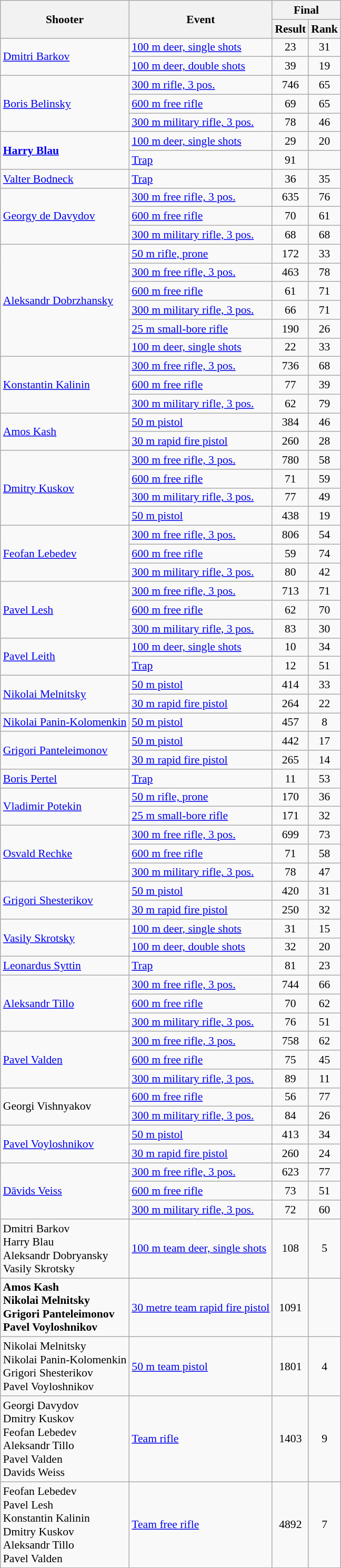<table class=wikitable style="font-size:90%">
<tr>
<th rowspan=2>Shooter</th>
<th rowspan=2>Event</th>
<th colspan=2>Final</th>
</tr>
<tr>
<th>Result</th>
<th>Rank</th>
</tr>
<tr>
<td rowspan=2><a href='#'>Dmitri Barkov</a></td>
<td><a href='#'>100 m deer, single shots</a></td>
<td align=center>23</td>
<td align=center>31</td>
</tr>
<tr>
<td><a href='#'>100 m deer, double shots</a></td>
<td align=center>39</td>
<td align=center>19</td>
</tr>
<tr>
<td rowspan=3><a href='#'>Boris Belinsky</a></td>
<td><a href='#'>300 m rifle, 3 pos.</a></td>
<td align=center>746</td>
<td align=center>65</td>
</tr>
<tr>
<td><a href='#'>600 m free rifle</a></td>
<td align=center>69</td>
<td align=center>65</td>
</tr>
<tr>
<td><a href='#'>300 m military rifle, 3 pos.</a></td>
<td align=center>78</td>
<td align=center>46</td>
</tr>
<tr>
<td rowspan=2><strong><a href='#'>Harry Blau</a></strong></td>
<td><a href='#'>100 m deer, single shots</a></td>
<td align=center>29</td>
<td align=center>20</td>
</tr>
<tr>
<td><a href='#'>Trap</a></td>
<td align=center>91</td>
<td align=center></td>
</tr>
<tr>
<td><a href='#'>Valter Bodneck</a></td>
<td><a href='#'>Trap</a></td>
<td align=center>36</td>
<td align=center>35</td>
</tr>
<tr>
<td rowspan=3><a href='#'>Georgy de Davydov</a></td>
<td><a href='#'>300 m free rifle, 3 pos.</a></td>
<td align=center>635</td>
<td align=center>76</td>
</tr>
<tr>
<td><a href='#'>600 m free rifle</a></td>
<td align=center>70</td>
<td align=center>61</td>
</tr>
<tr>
<td><a href='#'>300 m military rifle, 3 pos.</a></td>
<td align=center>68</td>
<td align=center>68</td>
</tr>
<tr>
<td rowspan=6><a href='#'>Aleksandr Dobrzhansky</a></td>
<td><a href='#'>50 m rifle, prone</a></td>
<td align=center>172</td>
<td align=center>33</td>
</tr>
<tr>
<td><a href='#'>300 m free rifle, 3 pos.</a></td>
<td align=center>463</td>
<td align=center>78</td>
</tr>
<tr>
<td><a href='#'>600 m free rifle</a></td>
<td align=center>61</td>
<td align=center>71</td>
</tr>
<tr>
<td><a href='#'>300 m military rifle, 3 pos.</a></td>
<td align=center>66</td>
<td align=center>71</td>
</tr>
<tr>
<td><a href='#'>25 m small-bore rifle</a></td>
<td align=center>190</td>
<td align=center>26</td>
</tr>
<tr>
<td><a href='#'>100 m deer, single shots</a></td>
<td align=center>22</td>
<td align=center>33</td>
</tr>
<tr>
<td rowspan=3><a href='#'>Konstantin Kalinin</a></td>
<td><a href='#'>300 m free rifle, 3 pos.</a></td>
<td align=center>736</td>
<td align=center>68</td>
</tr>
<tr>
<td><a href='#'>600 m free rifle</a></td>
<td align=center>77</td>
<td align=center>39</td>
</tr>
<tr>
<td><a href='#'>300 m military rifle, 3 pos.</a></td>
<td align=center>62</td>
<td align=center>79</td>
</tr>
<tr>
<td rowspan=2><a href='#'>Amos Kash</a></td>
<td><a href='#'>50 m pistol</a></td>
<td align=center>384</td>
<td align=center>46</td>
</tr>
<tr>
<td><a href='#'>30 m rapid fire pistol</a></td>
<td align=center>260</td>
<td align=center>28</td>
</tr>
<tr>
<td rowspan=4><a href='#'>Dmitry Kuskov</a></td>
<td><a href='#'>300 m free rifle, 3 pos.</a></td>
<td align=center>780</td>
<td align=center>58</td>
</tr>
<tr>
<td><a href='#'>600 m free rifle</a></td>
<td align=center>71</td>
<td align=center>59</td>
</tr>
<tr>
<td><a href='#'>300 m military rifle, 3 pos.</a></td>
<td align=center>77</td>
<td align=center>49</td>
</tr>
<tr>
<td><a href='#'>50 m pistol</a></td>
<td align=center>438</td>
<td align=center>19</td>
</tr>
<tr>
<td rowspan=3><a href='#'>Feofan Lebedev</a></td>
<td><a href='#'>300 m free rifle, 3 pos.</a></td>
<td align=center>806</td>
<td align=center>54</td>
</tr>
<tr>
<td><a href='#'>600 m free rifle</a></td>
<td align=center>59</td>
<td align=center>74</td>
</tr>
<tr>
<td><a href='#'>300 m military rifle, 3 pos.</a></td>
<td align=center>80</td>
<td align=center>42</td>
</tr>
<tr>
<td rowspan=3><a href='#'>Pavel Lesh</a></td>
<td><a href='#'>300 m free rifle, 3 pos.</a></td>
<td align=center>713</td>
<td align=center>71</td>
</tr>
<tr>
<td><a href='#'>600 m free rifle</a></td>
<td align=center>62</td>
<td align=center>70</td>
</tr>
<tr>
<td><a href='#'>300 m military rifle, 3 pos.</a></td>
<td align=center>83</td>
<td align=center>30</td>
</tr>
<tr>
<td rowspan=2><a href='#'>Pavel Leith</a></td>
<td><a href='#'>100 m deer, single shots</a></td>
<td align=center>10</td>
<td align=center>34</td>
</tr>
<tr>
<td><a href='#'>Trap</a></td>
<td align=center>12</td>
<td align=center>51</td>
</tr>
<tr>
<td rowspan=2><a href='#'>Nikolai Melnitsky</a></td>
<td><a href='#'>50 m pistol</a></td>
<td align=center>414</td>
<td align=center>33</td>
</tr>
<tr>
<td><a href='#'>30 m rapid fire pistol</a></td>
<td align=center>264</td>
<td align=center>22</td>
</tr>
<tr>
<td><a href='#'>Nikolai Panin-Kolomenkin</a></td>
<td><a href='#'>50 m pistol</a></td>
<td align=center>457</td>
<td align=center>8</td>
</tr>
<tr>
<td rowspan=2><a href='#'>Grigori Panteleimonov</a></td>
<td><a href='#'>50 m pistol</a></td>
<td align=center>442</td>
<td align=center>17</td>
</tr>
<tr>
<td><a href='#'>30 m rapid fire pistol</a></td>
<td align=center>265</td>
<td align=center>14</td>
</tr>
<tr>
<td><a href='#'>Boris Pertel</a></td>
<td><a href='#'>Trap</a></td>
<td align=center>11</td>
<td align=center>53</td>
</tr>
<tr>
<td rowspan=2><a href='#'>Vladimir Potekin</a></td>
<td><a href='#'>50 m rifle, prone</a></td>
<td align=center>170</td>
<td align=center>36</td>
</tr>
<tr>
<td><a href='#'>25 m small-bore rifle</a></td>
<td align=center>171</td>
<td align=center>32</td>
</tr>
<tr>
<td rowspan=3><a href='#'>Osvald Rechke</a></td>
<td><a href='#'>300 m free rifle, 3 pos.</a></td>
<td align=center>699</td>
<td align=center>73</td>
</tr>
<tr>
<td><a href='#'>600 m free rifle</a></td>
<td align=center>71</td>
<td align=center>58</td>
</tr>
<tr>
<td><a href='#'>300 m military rifle, 3 pos.</a></td>
<td align=center>78</td>
<td align=center>47</td>
</tr>
<tr>
<td rowspan=2><a href='#'>Grigori Shesterikov</a></td>
<td><a href='#'>50 m pistol</a></td>
<td align=center>420</td>
<td align=center>31</td>
</tr>
<tr>
<td><a href='#'>30 m rapid fire pistol</a></td>
<td align=center>250</td>
<td align=center>32</td>
</tr>
<tr>
<td rowspan=2><a href='#'>Vasily Skrotsky</a></td>
<td><a href='#'>100 m deer, single shots</a></td>
<td align=center>31</td>
<td align=center>15</td>
</tr>
<tr>
<td><a href='#'>100 m deer, double shots</a></td>
<td align=center>32</td>
<td align=center>20</td>
</tr>
<tr>
<td><a href='#'>Leonardus Syttin</a></td>
<td><a href='#'>Trap</a></td>
<td align=center>81</td>
<td align=center>23</td>
</tr>
<tr>
<td rowspan=3><a href='#'>Aleksandr Tillo</a></td>
<td><a href='#'>300 m free rifle, 3 pos.</a></td>
<td align=center>744</td>
<td align=center>66</td>
</tr>
<tr>
<td><a href='#'>600 m free rifle</a></td>
<td align=center>70</td>
<td align=center>62</td>
</tr>
<tr>
<td><a href='#'>300 m military rifle, 3 pos.</a></td>
<td align=center>76</td>
<td align=center>51</td>
</tr>
<tr>
<td rowspan=3><a href='#'>Pavel Valden</a></td>
<td><a href='#'>300 m free rifle, 3 pos.</a></td>
<td align=center>758</td>
<td align=center>62</td>
</tr>
<tr>
<td><a href='#'>600 m free rifle</a></td>
<td align=center>75</td>
<td align=center>45</td>
</tr>
<tr>
<td><a href='#'>300 m military rifle, 3 pos.</a></td>
<td align=center>89</td>
<td align=center>11</td>
</tr>
<tr>
<td rowspan=2>Georgi Vishnyakov</td>
<td><a href='#'>600 m free rifle</a></td>
<td align=center>56</td>
<td align=center>77</td>
</tr>
<tr>
<td><a href='#'>300 m military rifle, 3 pos.</a></td>
<td align=center>84</td>
<td align=center>26</td>
</tr>
<tr>
<td rowspan=2><a href='#'>Pavel Voyloshnikov</a></td>
<td><a href='#'>50 m pistol</a></td>
<td align=center>413</td>
<td align=center>34</td>
</tr>
<tr>
<td><a href='#'>30 m rapid fire pistol</a></td>
<td align=center>260</td>
<td align=center>24</td>
</tr>
<tr>
<td rowspan=3><a href='#'>Dāvids Veiss</a></td>
<td><a href='#'>300 m free rifle, 3 pos.</a></td>
<td align=center>623</td>
<td align=center>77</td>
</tr>
<tr>
<td><a href='#'>600 m free rifle</a></td>
<td align=center>73</td>
<td align=center>51</td>
</tr>
<tr>
<td><a href='#'>300 m military rifle, 3 pos.</a></td>
<td align=center>72</td>
<td align=center>60</td>
</tr>
<tr>
<td>Dmitri Barkov <br> Harry Blau <br> Aleksandr Dobryansky <br> Vasily Skrotsky</td>
<td><a href='#'>100 m team deer, single shots</a></td>
<td align=center>108</td>
<td align=center>5</td>
</tr>
<tr>
<td><strong>Amos Kash <br> Nikolai Melnitsky <br> Grigori Panteleimonov <br> Pavel Voyloshnikov</strong></td>
<td><a href='#'>30 metre team rapid fire pistol</a></td>
<td align=center>1091</td>
<td align=center></td>
</tr>
<tr>
<td>Nikolai Melnitsky <br> Nikolai Panin-Kolomenkin <br> Grigori Shesterikov <br> Pavel Voyloshnikov</td>
<td><a href='#'>50 m team pistol</a></td>
<td align=center>1801</td>
<td align=center>4</td>
</tr>
<tr>
<td>Georgi Davydov <br> Dmitry Kuskov <br> Feofan Lebedev <br> Aleksandr Tillo <br> Pavel Valden <br> Davids Weiss</td>
<td><a href='#'>Team rifle</a></td>
<td align=center>1403</td>
<td align=center>9</td>
</tr>
<tr>
<td>Feofan Lebedev <br> Pavel Lesh <br> Konstantin Kalinin <br> Dmitry Kuskov <br> Aleksandr Tillo <br> Pavel Valden</td>
<td><a href='#'>Team free rifle</a></td>
<td align=center>4892</td>
<td align=center>7</td>
</tr>
</table>
